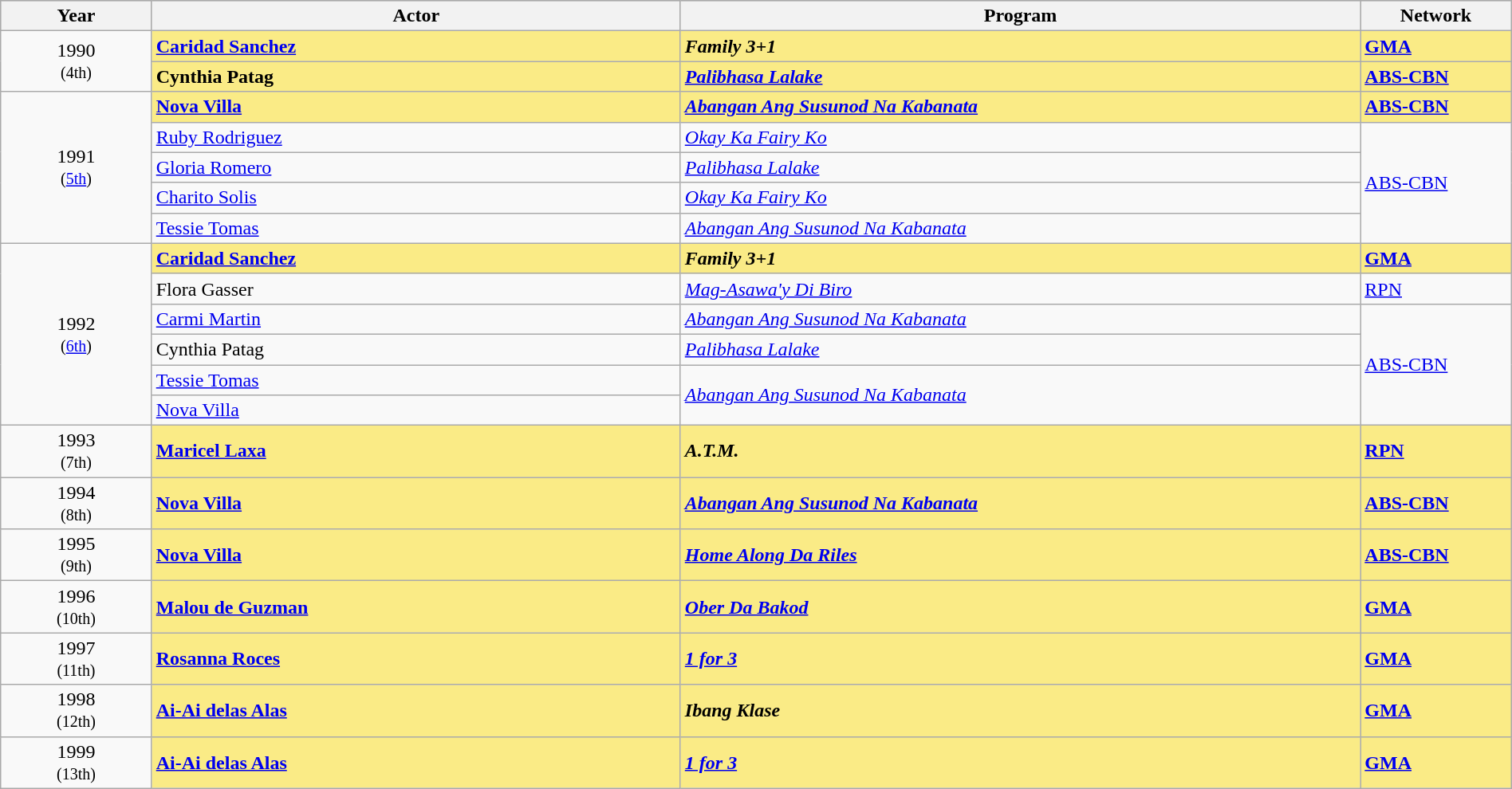<table class="wikitable" style="width:100%">
<tr bgcolor="#bebebe">
<th width="10%">Year</th>
<th width="35%">Actor</th>
<th width="45%">Program</th>
<th width="10%">Network</th>
</tr>
<tr>
<td rowspan=2 style="text-align:center">1990<br><small>(4th)</small></td>
<td style="background:#FAEB86"><strong><a href='#'>Caridad Sanchez</a></strong></td>
<td style="background:#FAEB86"><strong><em>Family 3+1</em></strong></td>
<td style="background:#FAEB86"><strong><a href='#'>GMA</a></strong></td>
</tr>
<tr>
<td style="background:#FAEB86"><strong>Cynthia Patag</strong></td>
<td style="background:#FAEB86"><strong><em><a href='#'>Palibhasa Lalake</a></em></strong></td>
<td style="background:#FAEB86"><strong><a href='#'>ABS-CBN</a></strong></td>
</tr>
<tr>
<td rowspan=5 style="text-align:center">1991<br><small>(<a href='#'>5th</a>)</small></td>
<td style="background:#FAEB86"><strong><a href='#'>Nova Villa</a></strong></td>
<td style="background:#FAEB86"><strong><em><a href='#'>Abangan Ang Susunod Na Kabanata</a></em></strong></td>
<td style="background:#FAEB86"><strong><a href='#'>ABS-CBN</a></strong></td>
</tr>
<tr>
<td><a href='#'>Ruby Rodriguez</a></td>
<td><em><a href='#'>Okay Ka Fairy Ko</a></em></td>
<td rowspan=4><a href='#'>ABS-CBN</a></td>
</tr>
<tr>
<td><a href='#'>Gloria Romero</a></td>
<td><em><a href='#'>Palibhasa Lalake</a></em></td>
</tr>
<tr>
<td><a href='#'>Charito Solis</a></td>
<td><em><a href='#'>Okay Ka Fairy Ko</a></em></td>
</tr>
<tr>
<td><a href='#'>Tessie Tomas</a></td>
<td><em><a href='#'>Abangan Ang Susunod Na Kabanata</a></em></td>
</tr>
<tr>
<td rowspan=6 style="text-align:center">1992<br><small>(<a href='#'>6th</a>)</small></td>
<td style="background:#FAEB86"><strong><a href='#'>Caridad Sanchez</a></strong></td>
<td style="background:#FAEB86"><strong><em>Family 3+1</em></strong></td>
<td style="background:#FAEB86"><strong><a href='#'>GMA</a></strong></td>
</tr>
<tr>
<td>Flora Gasser</td>
<td><em><a href='#'>Mag-Asawa'y Di Biro</a></em></td>
<td><a href='#'>RPN</a></td>
</tr>
<tr>
<td><a href='#'>Carmi Martin</a></td>
<td><em><a href='#'>Abangan Ang Susunod Na Kabanata</a></em></td>
<td rowspan=4><a href='#'>ABS-CBN</a></td>
</tr>
<tr>
<td>Cynthia Patag</td>
<td><em><a href='#'>Palibhasa Lalake</a></em></td>
</tr>
<tr>
<td><a href='#'>Tessie Tomas</a></td>
<td rowspan=2><em><a href='#'>Abangan Ang Susunod Na Kabanata</a></em></td>
</tr>
<tr>
<td><a href='#'>Nova Villa</a></td>
</tr>
<tr>
<td style="text-align:center">1993<br><small>(7th)</small></td>
<td style="background:#FAEB86"><strong><a href='#'>Maricel Laxa</a></strong></td>
<td style="background:#FAEB86"><strong><em>A.T.M.</em></strong></td>
<td style="background:#FAEB86"><strong><a href='#'>RPN</a></strong></td>
</tr>
<tr>
<td style="text-align:center">1994<br><small>(8th)</small></td>
<td style="background:#FAEB86"><strong><a href='#'>Nova Villa</a></strong></td>
<td style="background:#FAEB86"><strong><em><a href='#'>Abangan Ang Susunod Na Kabanata</a></em></strong></td>
<td style="background:#FAEB86"><strong><a href='#'>ABS-CBN</a></strong></td>
</tr>
<tr>
<td style="text-align:center">1995<br><small>(9th)</small></td>
<td style="background:#FAEB86"><strong><a href='#'>Nova Villa</a></strong></td>
<td style="background:#FAEB86"><strong><em><a href='#'>Home Along Da Riles</a></em></strong></td>
<td style="background:#FAEB86"><strong><a href='#'>ABS-CBN</a></strong></td>
</tr>
<tr>
<td style="text-align:center">1996<br><small>(10th)</small></td>
<td style="background:#FAEB86"><strong><a href='#'>Malou de Guzman</a></strong></td>
<td style="background:#FAEB86"><strong><em><a href='#'>Ober Da Bakod</a></em></strong></td>
<td style="background:#FAEB86"><strong><a href='#'>GMA</a></strong></td>
</tr>
<tr>
<td style="text-align:center">1997<br><small>(11th)</small></td>
<td style="background:#FAEB86"><strong><a href='#'>Rosanna Roces</a></strong></td>
<td style="background:#FAEB86"><strong><em><a href='#'>1 for 3</a></em></strong></td>
<td style="background:#FAEB86"><strong><a href='#'>GMA</a></strong></td>
</tr>
<tr>
<td style="text-align:center">1998<br><small>(12th)</small></td>
<td style="background:#FAEB86"><strong><a href='#'>Ai-Ai delas Alas</a></strong></td>
<td style="background:#FAEB86"><strong><em>Ibang Klase</em></strong></td>
<td style="background:#FAEB86"><strong><a href='#'>GMA</a></strong></td>
</tr>
<tr>
<td style="text-align:center">1999<br><small>(13th)</small></td>
<td style="background:#FAEB86"><strong><a href='#'>Ai-Ai delas Alas</a></strong></td>
<td style="background:#FAEB86"><strong><em><a href='#'>1 for 3</a></em></strong></td>
<td style="background:#FAEB86"><strong><a href='#'>GMA</a></strong></td>
</tr>
</table>
